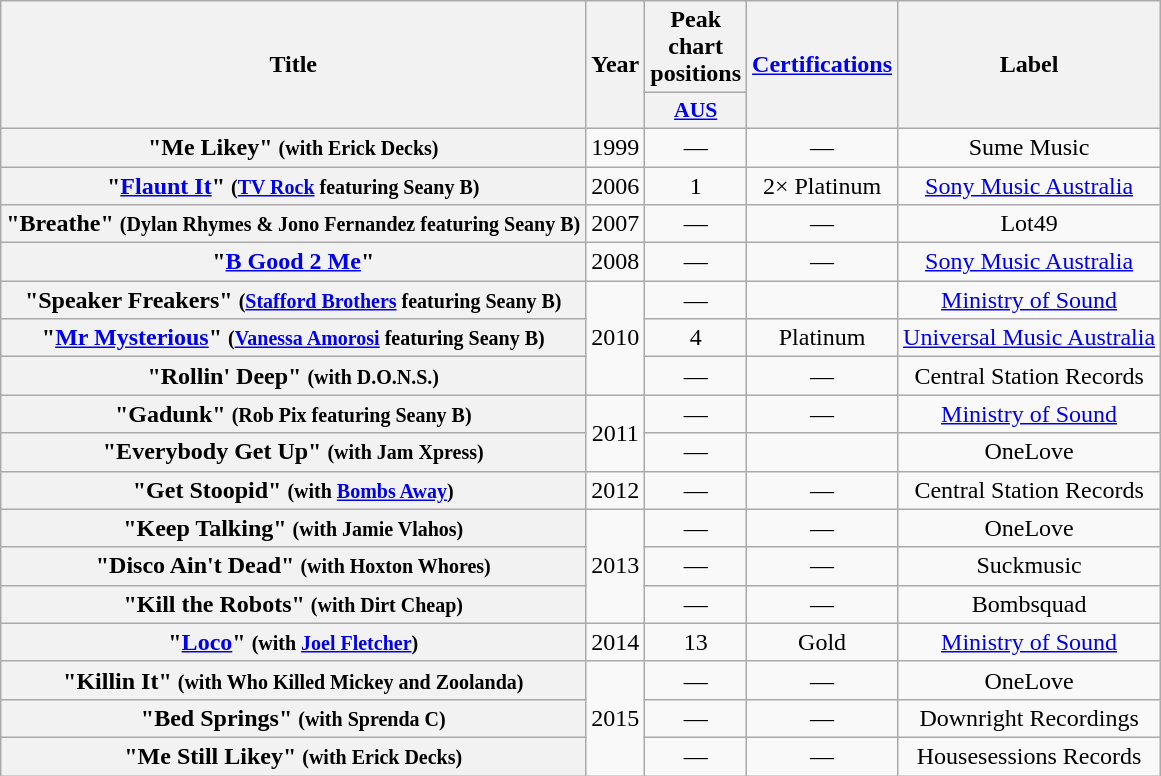<table class="wikitable plainrowheaders" style=text-align:center;>
<tr>
<th scope="col" rowspan="2">Title</th>
<th scope="col" rowspan="2">Year</th>
<th scope="col">Peak chart positions</th>
<th scope="col" rowspan="2"><a href='#'>Certifications</a></th>
<th scope="col" rowspan="2">Label</th>
</tr>
<tr>
<th scope="col" style="width:3em;font-size:90%"><a href='#'>AUS</a></th>
</tr>
<tr>
<th scope="row">"Me Likey" <small>(with Erick Decks)</small></th>
<td>1999</td>
<td>—</td>
<td>—</td>
<td>Sume Music</td>
</tr>
<tr>
<th scope="row">"<a href='#'>Flaunt It</a>" <small>(<a href='#'>TV Rock</a> featuring Seany B) </small></th>
<td>2006</td>
<td>1</td>
<td>2× Platinum</td>
<td><a href='#'>Sony Music Australia</a></td>
</tr>
<tr>
<th scope="row">"Breathe" <small>(Dylan Rhymes & Jono Fernandez featuring Seany B)</small></th>
<td>2007</td>
<td>—</td>
<td>—</td>
<td>Lot49</td>
</tr>
<tr>
<th scope="row">"<a href='#'>B Good 2 Me</a>"</th>
<td>2008</td>
<td>—</td>
<td>—</td>
<td><a href='#'>Sony Music Australia</a></td>
</tr>
<tr>
<th scope="row">"Speaker Freakers" <small>(<a href='#'>Stafford Brothers</a> featuring Seany B) </small></th>
<td rowspan="3">2010</td>
<td>—</td>
<td></td>
<td><a href='#'>Ministry of Sound</a></td>
</tr>
<tr>
<th scope="row">"<a href='#'>Mr Mysterious</a>" <small>(<a href='#'>Vanessa Amorosi</a> featuring Seany B) </small></th>
<td>4</td>
<td>Platinum</td>
<td><a href='#'>Universal Music Australia</a></td>
</tr>
<tr>
<th scope="row">"Rollin' Deep" <small>(with D.O.N.S.) </small></th>
<td>—</td>
<td>—</td>
<td>Central Station Records</td>
</tr>
<tr>
<th scope="row">"Gadunk" <small>(Rob Pix featuring Seany B)</small></th>
<td rowspan="2">2011</td>
<td>—</td>
<td>—</td>
<td><a href='#'>Ministry of Sound</a></td>
</tr>
<tr>
<th scope="row">"Everybody Get Up" <small>(with Jam Xpress)</small></th>
<td>—</td>
<td></td>
<td>OneLove</td>
</tr>
<tr>
<th scope="row">"Get Stoopid" <small>(with <a href='#'>Bombs Away</a>)</small></th>
<td>2012</td>
<td>—</td>
<td>—</td>
<td>Central Station Records</td>
</tr>
<tr>
<th scope="row">"Keep Talking" <small>(with Jamie Vlahos)</small></th>
<td rowspan="3">2013</td>
<td>—</td>
<td>—</td>
<td>OneLove</td>
</tr>
<tr>
<th scope="row">"Disco Ain't Dead" <small>(with Hoxton Whores)</small></th>
<td>—</td>
<td>—</td>
<td>Suckmusic</td>
</tr>
<tr>
<th scope="row">"Kill the Robots" <small>(with Dirt Cheap)</small></th>
<td>—</td>
<td>—</td>
<td>Bombsquad</td>
</tr>
<tr>
<th scope="row">"<a href='#'>Loco</a>" <small>(with <a href='#'>Joel Fletcher</a>)</small></th>
<td>2014</td>
<td>13</td>
<td>Gold</td>
<td><a href='#'>Ministry of Sound</a></td>
</tr>
<tr>
<th scope="row">"Killin It" <small>(with Who Killed Mickey and Zoolanda)</small></th>
<td rowspan="3">2015</td>
<td>—</td>
<td>—</td>
<td>OneLove</td>
</tr>
<tr>
<th scope="row">"Bed Springs" <small>(with Sprenda C)</small></th>
<td>—</td>
<td>—</td>
<td>Downright Recordings</td>
</tr>
<tr>
<th scope="row">"Me Still Likey" <small>(with Erick Decks)</small></th>
<td>—</td>
<td>—</td>
<td>Housesessions Records</td>
</tr>
</table>
